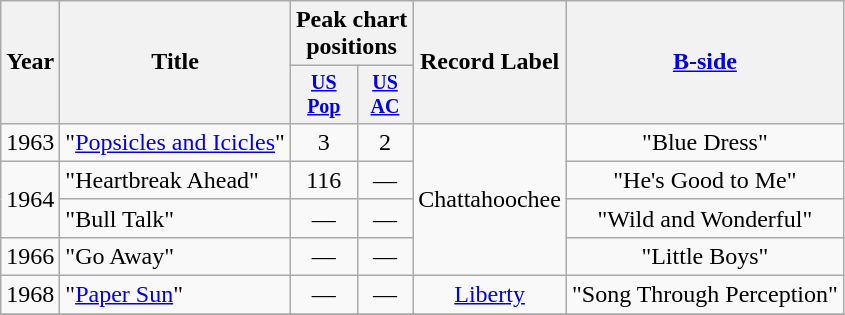<table class="wikitable" style=text-align:center;>
<tr>
<th rowspan="2">Year</th>
<th rowspan="2">Title</th>
<th colspan="2">Peak chart<br>positions</th>
<th rowspan="2">Record Label</th>
<th rowspan="2"><a href='#'>B-side</a></th>
</tr>
<tr style="font-size:smaller;">
<th align=centre><a href='#'>US<br>Pop</a></th>
<th align=centre><a href='#'>US<br>AC</a></th>
</tr>
<tr>
<td rowspan="1">1963</td>
<td align=left>"<a href='#'>Popsicles and Icicles</a>"</td>
<td>3</td>
<td>2</td>
<td rowspan="4">Chattahoochee</td>
<td rowspan="1">"Blue Dress"</td>
</tr>
<tr>
<td rowspan="2">1964</td>
<td align=left>"Heartbreak Ahead"</td>
<td>116</td>
<td>—</td>
<td rowspan="1">"He's Good to Me"</td>
</tr>
<tr>
<td align=left>"Bull Talk"</td>
<td>—</td>
<td>—</td>
<td rowspan="1">"Wild and Wonderful"</td>
</tr>
<tr>
<td rowspan="1">1966</td>
<td align=left>"Go Away"</td>
<td>—</td>
<td>—</td>
<td rowspan="1">"Little Boys"</td>
</tr>
<tr>
<td rowspan="1">1968</td>
<td align=left>"<a href='#'>Paper Sun</a>"</td>
<td>—</td>
<td>—</td>
<td rowspan="1"><a href='#'>Liberty</a></td>
<td rowspan="1">"Song Through Perception"</td>
</tr>
<tr>
</tr>
</table>
